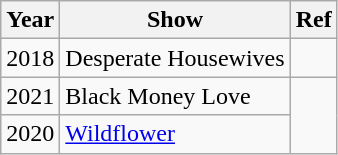<table class="wikitable">
<tr>
<th>Year</th>
<th>Show</th>
<th>Ref</th>
</tr>
<tr>
<td>2018</td>
<td>Desperate Housewives</td>
<td></td>
</tr>
<tr>
<td>2021</td>
<td>Black Money Love</td>
<td rowspan="2"></td>
</tr>
<tr>
<td>2020</td>
<td><a href='#'>Wildflower</a></td>
</tr>
</table>
